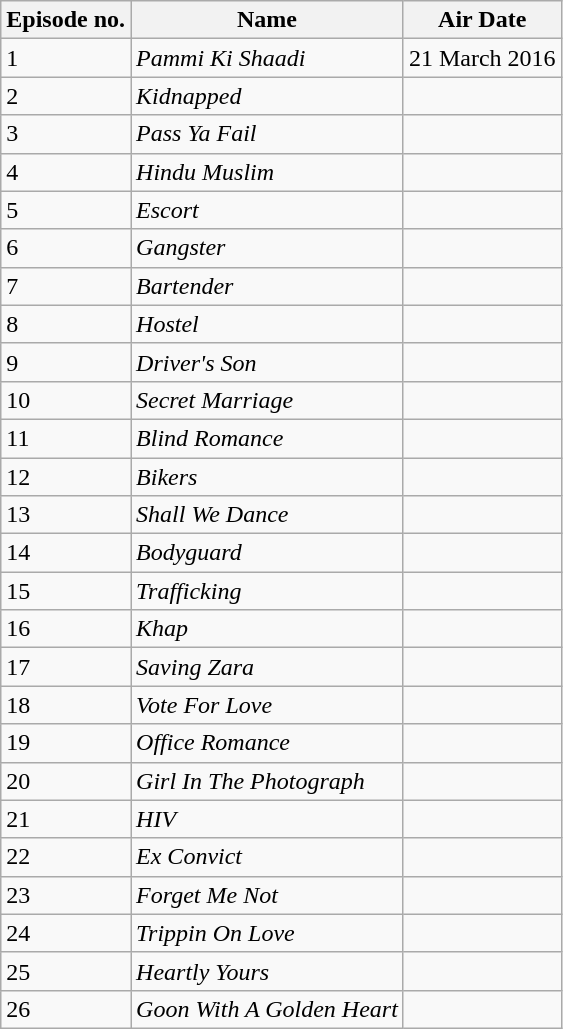<table class="wikitable">
<tr>
<th>Episode no.</th>
<th>Name</th>
<th>Air Date</th>
</tr>
<tr>
<td>1</td>
<td><em>Pammi Ki Shaadi</em></td>
<td>21 March 2016</td>
</tr>
<tr>
<td>2</td>
<td><em>Kidnapped</em></td>
<td></td>
</tr>
<tr>
<td>3</td>
<td><em>Pass Ya Fail</em></td>
<td></td>
</tr>
<tr>
<td>4</td>
<td><em>Hindu Muslim</em></td>
<td></td>
</tr>
<tr>
<td>5</td>
<td><em>Escort</em></td>
<td></td>
</tr>
<tr>
<td>6</td>
<td><em>Gangster</em></td>
<td></td>
</tr>
<tr>
<td>7</td>
<td><em>Bartender</em></td>
<td></td>
</tr>
<tr>
<td>8</td>
<td><em>Hostel</em></td>
<td></td>
</tr>
<tr>
<td>9</td>
<td><em>Driver's Son</em></td>
<td></td>
</tr>
<tr>
<td>10</td>
<td><em>Secret Marriage</em></td>
<td></td>
</tr>
<tr>
<td>11</td>
<td><em>Blind Romance</em></td>
<td></td>
</tr>
<tr>
<td>12</td>
<td><em>Bikers</em></td>
<td></td>
</tr>
<tr>
<td>13</td>
<td><em>Shall We Dance</em></td>
<td></td>
</tr>
<tr>
<td>14</td>
<td><em>Bodyguard</em></td>
<td></td>
</tr>
<tr>
<td>15</td>
<td><em>Trafficking</em></td>
<td></td>
</tr>
<tr>
<td>16</td>
<td><em>Khap</em></td>
<td></td>
</tr>
<tr>
<td>17</td>
<td><em>Saving Zara</em></td>
<td></td>
</tr>
<tr>
<td>18</td>
<td><em>Vote For Love</em></td>
<td></td>
</tr>
<tr>
<td>19</td>
<td><em>Office Romance</em></td>
<td></td>
</tr>
<tr>
<td>20</td>
<td><em>Girl In The Photograph</em></td>
<td></td>
</tr>
<tr>
<td>21</td>
<td><em>HIV</em></td>
<td></td>
</tr>
<tr>
<td>22</td>
<td><em>Ex Convict</em></td>
<td></td>
</tr>
<tr>
<td>23</td>
<td><em>Forget Me Not</em></td>
<td></td>
</tr>
<tr>
<td>24</td>
<td><em>Trippin On Love</em></td>
<td></td>
</tr>
<tr>
<td>25</td>
<td><em>Heartly Yours</em></td>
<td></td>
</tr>
<tr>
<td>26</td>
<td><em>Goon With A Golden Heart</em></td>
<td></td>
</tr>
</table>
